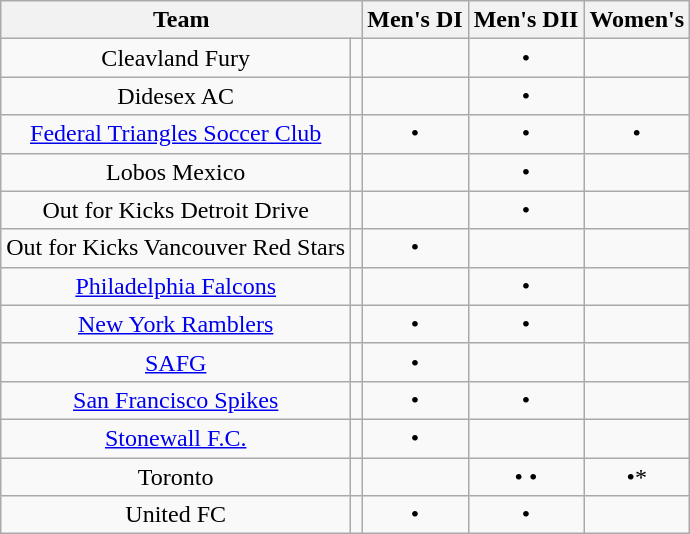<table class="wikitable" style="text-align: center">
<tr>
<th colspan="2">Team</th>
<th>Men's DI</th>
<th>Men's DII</th>
<th>Women's</th>
</tr>
<tr>
<td>Cleavland Fury</td>
<td></td>
<td></td>
<td>•</td>
<td></td>
</tr>
<tr>
<td>Didesex AC</td>
<td></td>
<td></td>
<td>•</td>
<td></td>
</tr>
<tr>
<td><a href='#'>Federal Triangles Soccer Club</a></td>
<td></td>
<td>•</td>
<td>•</td>
<td>•</td>
</tr>
<tr>
<td>Lobos Mexico</td>
<td></td>
<td></td>
<td>•</td>
<td></td>
</tr>
<tr>
<td>Out for Kicks Detroit Drive</td>
<td></td>
<td></td>
<td>•</td>
<td></td>
</tr>
<tr>
<td>Out for Kicks Vancouver Red Stars</td>
<td></td>
<td>•</td>
<td></td>
<td></td>
</tr>
<tr>
<td><a href='#'>Philadelphia Falcons</a></td>
<td></td>
<td></td>
<td>•</td>
<td></td>
</tr>
<tr>
<td><a href='#'>New York Ramblers</a></td>
<td></td>
<td>•</td>
<td>•</td>
<td></td>
</tr>
<tr>
<td><a href='#'>SAFG</a></td>
<td></td>
<td>•</td>
<td></td>
<td></td>
</tr>
<tr>
<td><a href='#'>San Francisco Spikes</a></td>
<td></td>
<td>•</td>
<td>•</td>
<td></td>
</tr>
<tr>
<td><a href='#'>Stonewall F.C.</a></td>
<td></td>
<td>•</td>
<td></td>
<td></td>
</tr>
<tr>
<td>Toronto</td>
<td></td>
<td></td>
<td>• •</td>
<td>•*</td>
</tr>
<tr>
<td>United FC</td>
<td></td>
<td>•</td>
<td>•</td>
<td></td>
</tr>
</table>
